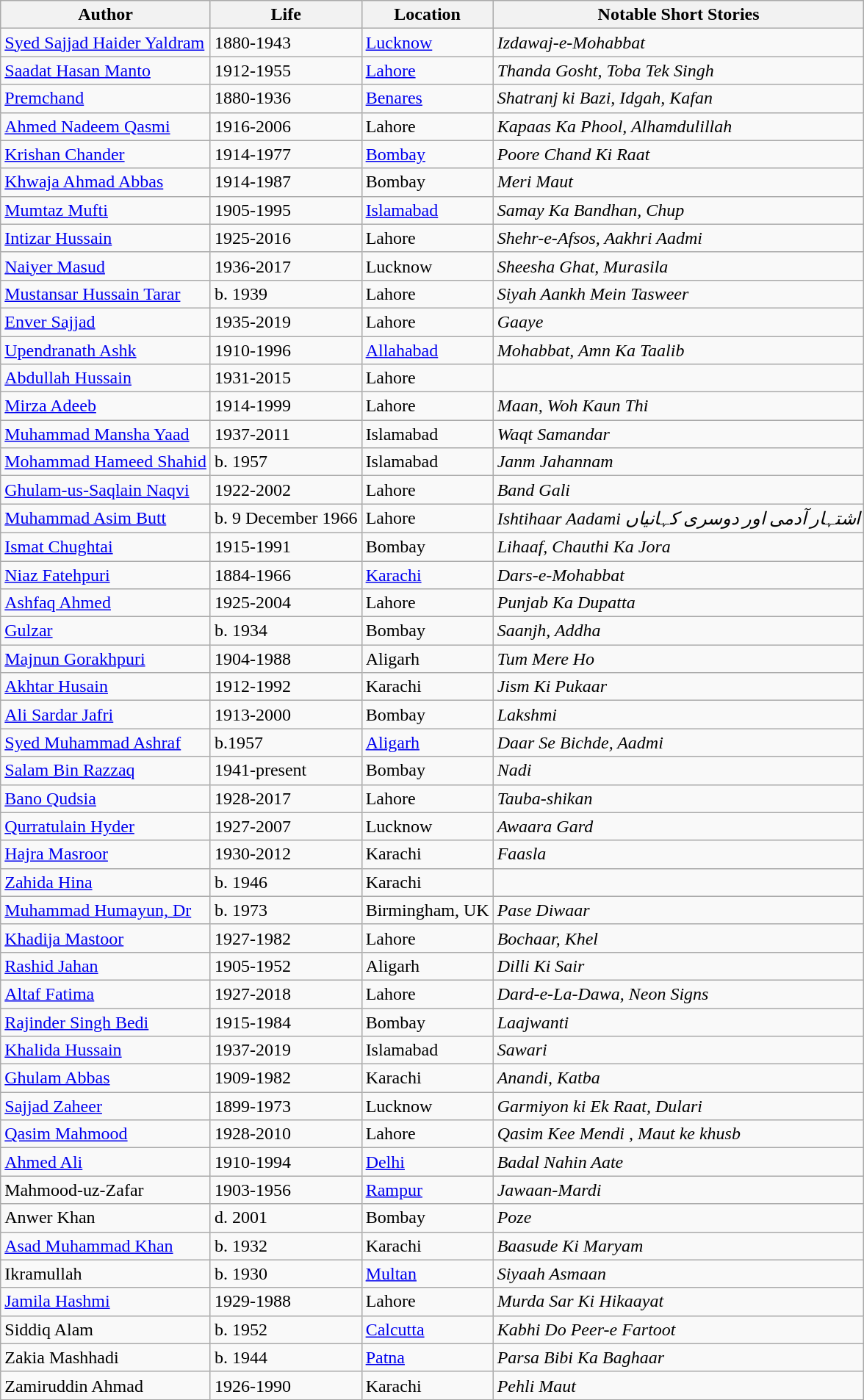<table class="wikitable">
<tr>
<th>Author</th>
<th>Life</th>
<th>Location</th>
<th>Notable Short Stories</th>
</tr>
<tr>
<td><a href='#'>Syed Sajjad Haider Yaldram</a></td>
<td>1880-1943</td>
<td><a href='#'>Lucknow</a></td>
<td><em>Izdawaj-e-Mohabbat</em></td>
</tr>
<tr>
<td><a href='#'>Saadat Hasan Manto</a></td>
<td>1912-1955</td>
<td><a href='#'>Lahore</a></td>
<td><em>Thanda Gosht, Toba Tek Singh</em></td>
</tr>
<tr>
<td><a href='#'>Premchand</a></td>
<td>1880-1936</td>
<td><a href='#'>Benares</a></td>
<td><em>Shatranj ki Bazi, Idgah, Kafan</em></td>
</tr>
<tr>
<td><a href='#'>Ahmed Nadeem Qasmi</a></td>
<td>1916-2006</td>
<td>Lahore</td>
<td><em>Kapaas Ka Phool, Alhamdulillah</em></td>
</tr>
<tr>
<td><a href='#'>Krishan Chander</a></td>
<td>1914-1977</td>
<td><a href='#'>Bombay</a></td>
<td><em>Poore Chand Ki Raat</em></td>
</tr>
<tr>
<td><a href='#'>Khwaja Ahmad Abbas</a></td>
<td>1914-1987</td>
<td>Bombay</td>
<td><em>Meri Maut</em></td>
</tr>
<tr>
<td><a href='#'>Mumtaz Mufti</a></td>
<td>1905-1995</td>
<td><a href='#'>Islamabad</a></td>
<td><em>Samay Ka Bandhan, Chup</em></td>
</tr>
<tr>
<td><a href='#'>Intizar Hussain</a></td>
<td>1925-2016</td>
<td>Lahore</td>
<td><em>Shehr-e-Afsos, Aakhri Aadmi</em></td>
</tr>
<tr>
<td><a href='#'>Naiyer Masud</a></td>
<td>1936-2017</td>
<td>Lucknow</td>
<td><em>Sheesha Ghat, Murasila</em></td>
</tr>
<tr>
<td><a href='#'>Mustansar Hussain Tarar</a></td>
<td>b. 1939</td>
<td>Lahore</td>
<td><em>Siyah Aankh Mein Tasweer</em></td>
</tr>
<tr>
<td><a href='#'>Enver Sajjad</a></td>
<td>1935-2019</td>
<td>Lahore</td>
<td><em>Gaaye</em></td>
</tr>
<tr>
<td><a href='#'>Upendranath Ashk</a></td>
<td>1910-1996</td>
<td><a href='#'>Allahabad</a></td>
<td><em>Mohabbat, Amn Ka Taalib</em></td>
</tr>
<tr>
<td><a href='#'>Abdullah Hussain</a></td>
<td>1931-2015</td>
<td>Lahore</td>
<td></td>
</tr>
<tr>
<td><a href='#'>Mirza Adeeb</a></td>
<td>1914-1999</td>
<td>Lahore</td>
<td><em>Maan, Woh Kaun Thi</em></td>
</tr>
<tr>
<td><a href='#'>Muhammad Mansha Yaad</a></td>
<td>1937-2011</td>
<td>Islamabad</td>
<td><em>Waqt Samandar</em></td>
</tr>
<tr>
<td><a href='#'>Mohammad Hameed Shahid</a></td>
<td>b. 1957</td>
<td>Islamabad</td>
<td><em>Janm Jahannam</em></td>
</tr>
<tr>
<td><a href='#'>Ghulam-us-Saqlain Naqvi</a></td>
<td>1922-2002</td>
<td>Lahore</td>
<td><em>Band Gali</em></td>
</tr>
<tr>
<td><a href='#'>Muhammad Asim Butt</a></td>
<td>b. 9 December 1966</td>
<td>Lahore</td>
<td><em>Ishtihaar Aadami  اشتہار آدمی اور دوسری کہانیاں</em></td>
</tr>
<tr>
<td><a href='#'>Ismat Chughtai</a></td>
<td>1915-1991</td>
<td>Bombay</td>
<td><em>Lihaaf, Chauthi Ka Jora</em></td>
</tr>
<tr>
<td><a href='#'>Niaz Fatehpuri</a></td>
<td>1884-1966</td>
<td><a href='#'>Karachi</a></td>
<td><em>Dars-e-Mohabbat</em></td>
</tr>
<tr>
<td><a href='#'>Ashfaq Ahmed</a></td>
<td>1925-2004</td>
<td>Lahore</td>
<td><em>Punjab Ka Dupatta</em></td>
</tr>
<tr>
<td><a href='#'>Gulzar</a></td>
<td>b. 1934</td>
<td>Bombay</td>
<td><em>Saanjh, Addha</em></td>
</tr>
<tr>
<td><a href='#'>Majnun Gorakhpuri</a></td>
<td>1904-1988</td>
<td>Aligarh</td>
<td><em>Tum Mere Ho</em></td>
</tr>
<tr>
<td><a href='#'>Akhtar Husain</a></td>
<td>1912-1992</td>
<td>Karachi</td>
<td><em>Jism Ki Pukaar</em></td>
</tr>
<tr>
<td><a href='#'>Ali Sardar Jafri</a></td>
<td>1913-2000</td>
<td>Bombay</td>
<td><em>Lakshmi</em></td>
</tr>
<tr>
<td><a href='#'>Syed Muhammad Ashraf</a></td>
<td>b.1957</td>
<td><a href='#'>Aligarh</a></td>
<td><em>Daar Se Bichde, Aadmi</em></td>
</tr>
<tr>
<td><a href='#'>Salam Bin Razzaq</a></td>
<td>1941-present</td>
<td>Bombay</td>
<td><em>Nadi</em></td>
</tr>
<tr>
<td><a href='#'>Bano Qudsia</a></td>
<td>1928-2017</td>
<td>Lahore</td>
<td><em>Tauba-shikan</em></td>
</tr>
<tr>
<td><a href='#'>Qurratulain Hyder</a></td>
<td>1927-2007</td>
<td>Lucknow</td>
<td><em>Awaara Gard</em></td>
</tr>
<tr>
<td><a href='#'>Hajra Masroor</a></td>
<td>1930-2012</td>
<td>Karachi</td>
<td><em>Faasla</em></td>
</tr>
<tr>
<td><a href='#'>Zahida Hina</a></td>
<td>b. 1946</td>
<td>Karachi</td>
</tr>
<tr>
<td><a href='#'>Muhammad Humayun, Dr</a></td>
<td>b. 1973</td>
<td>Birmingham, UK</td>
<td><em> Pase Diwaar</em></td>
</tr>
<tr>
<td><a href='#'>Khadija Mastoor</a></td>
<td>1927-1982</td>
<td>Lahore</td>
<td><em>Bochaar, Khel</em></td>
</tr>
<tr>
<td><a href='#'>Rashid Jahan</a></td>
<td>1905-1952</td>
<td>Aligarh</td>
<td><em>Dilli Ki Sair</em></td>
</tr>
<tr>
<td><a href='#'>Altaf Fatima</a></td>
<td>1927-2018</td>
<td>Lahore</td>
<td><em>Dard-e-La-Dawa, Neon Signs</em></td>
</tr>
<tr>
<td><a href='#'>Rajinder Singh Bedi</a></td>
<td>1915-1984</td>
<td>Bombay</td>
<td><em>Laajwanti</em></td>
</tr>
<tr>
<td><a href='#'>Khalida Hussain</a></td>
<td>1937-2019</td>
<td>Islamabad</td>
<td><em>Sawari</em></td>
</tr>
<tr>
<td><a href='#'>Ghulam Abbas</a></td>
<td>1909-1982</td>
<td>Karachi</td>
<td><em>Anandi, Katba</em></td>
</tr>
<tr>
<td><a href='#'>Sajjad Zaheer</a></td>
<td>1899-1973</td>
<td>Lucknow</td>
<td><em>Garmiyon ki Ek Raat, Dulari</em></td>
</tr>
<tr>
<td><a href='#'>Qasim Mahmood</a></td>
<td>1928-2010</td>
<td>Lahore</td>
<td><em>Qasim Kee Mendi , Maut ke khusb</em></td>
</tr>
<tr>
<td><a href='#'>Ahmed Ali</a></td>
<td>1910-1994</td>
<td><a href='#'>Delhi</a></td>
<td><em>Badal Nahin Aate</em></td>
</tr>
<tr>
<td>Mahmood-uz-Zafar</td>
<td>1903-1956</td>
<td><a href='#'>Rampur</a></td>
<td><em>Jawaan-Mardi</em></td>
</tr>
<tr>
<td>Anwer Khan</td>
<td>d. 2001</td>
<td>Bombay</td>
<td><em>Poze</em></td>
</tr>
<tr>
<td><a href='#'>Asad Muhammad Khan</a></td>
<td>b. 1932</td>
<td>Karachi</td>
<td><em>Baasude Ki Maryam</em></td>
</tr>
<tr>
<td>Ikramullah</td>
<td>b. 1930</td>
<td><a href='#'>Multan</a></td>
<td><em>Siyaah Asmaan</em></td>
</tr>
<tr>
<td><a href='#'>Jamila Hashmi</a></td>
<td>1929-1988</td>
<td>Lahore</td>
<td><em>Murda Sar Ki Hikaayat</em></td>
</tr>
<tr>
<td>Siddiq Alam</td>
<td>b. 1952</td>
<td><a href='#'>Calcutta</a></td>
<td><em>Kabhi Do Peer-e Fartoot</em></td>
</tr>
<tr>
<td>Zakia Mashhadi</td>
<td>b. 1944</td>
<td><a href='#'>Patna</a></td>
<td><em>Parsa Bibi Ka Baghaar</em></td>
</tr>
<tr>
<td>Zamiruddin Ahmad</td>
<td>1926-1990</td>
<td>Karachi</td>
<td><em>Pehli Maut</em></td>
</tr>
</table>
